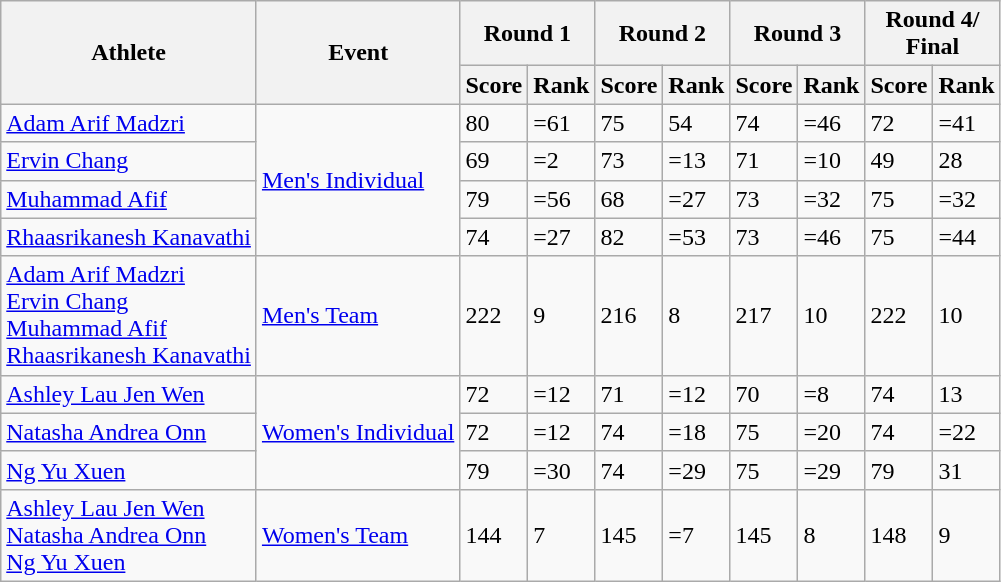<table class="wikitable">
<tr>
<th rowspan="2">Athlete</th>
<th rowspan="2">Event</th>
<th colspan="2">Round 1</th>
<th colspan="2">Round 2</th>
<th colspan="2">Round 3</th>
<th colspan="2">Round 4/<br>Final</th>
</tr>
<tr>
<th>Score</th>
<th>Rank</th>
<th>Score</th>
<th>Rank</th>
<th>Score</th>
<th>Rank</th>
<th>Score</th>
<th>Rank</th>
</tr>
<tr>
<td><a href='#'>Adam Arif Madzri</a></td>
<td rowspan="4"><a href='#'>Men's Individual</a></td>
<td>80</td>
<td>=61</td>
<td>75</td>
<td>54</td>
<td>74</td>
<td>=46</td>
<td>72</td>
<td>=41</td>
</tr>
<tr>
<td><a href='#'>Ervin Chang</a></td>
<td>69</td>
<td>=2</td>
<td>73</td>
<td>=13</td>
<td>71</td>
<td>=10</td>
<td>49</td>
<td>28</td>
</tr>
<tr>
<td><a href='#'>Muhammad Afif</a></td>
<td>79</td>
<td>=56</td>
<td>68</td>
<td>=27</td>
<td>73</td>
<td>=32</td>
<td>75</td>
<td>=32</td>
</tr>
<tr>
<td><a href='#'>Rhaasrikanesh Kanavathi</a></td>
<td>74</td>
<td>=27</td>
<td>82</td>
<td>=53</td>
<td>73</td>
<td>=46</td>
<td>75</td>
<td>=44</td>
</tr>
<tr>
<td><a href='#'>Adam Arif Madzri</a><br><a href='#'>Ervin Chang</a><br><a href='#'>Muhammad Afif</a><br><a href='#'>Rhaasrikanesh Kanavathi</a></td>
<td><a href='#'>Men's Team</a></td>
<td>222</td>
<td>9</td>
<td>216</td>
<td>8</td>
<td>217</td>
<td>10</td>
<td>222</td>
<td>10</td>
</tr>
<tr>
<td><a href='#'>Ashley Lau Jen Wen</a></td>
<td rowspan="3"><a href='#'>Women's Individual</a></td>
<td>72</td>
<td>=12</td>
<td>71</td>
<td>=12</td>
<td>70</td>
<td>=8</td>
<td>74</td>
<td>13</td>
</tr>
<tr>
<td><a href='#'>Natasha Andrea Onn</a></td>
<td>72</td>
<td>=12</td>
<td>74</td>
<td>=18</td>
<td>75</td>
<td>=20</td>
<td>74</td>
<td>=22</td>
</tr>
<tr>
<td><a href='#'>Ng Yu Xuen</a></td>
<td>79</td>
<td>=30</td>
<td>74</td>
<td>=29</td>
<td>75</td>
<td>=29</td>
<td>79</td>
<td>31</td>
</tr>
<tr>
<td><a href='#'>Ashley Lau Jen Wen</a><br><a href='#'>Natasha Andrea Onn</a><br><a href='#'>Ng Yu Xuen</a></td>
<td><a href='#'>Women's Team</a></td>
<td>144</td>
<td>7</td>
<td>145</td>
<td>=7</td>
<td>145</td>
<td>8</td>
<td>148</td>
<td>9</td>
</tr>
</table>
